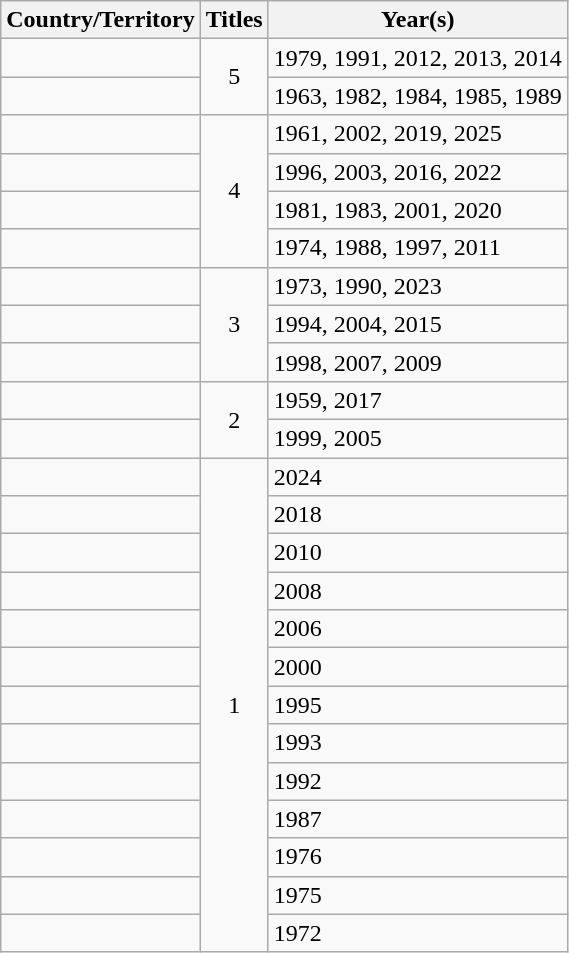<table class="wikitable">
<tr>
<th>Country/Territory</th>
<th>Titles</th>
<th>Year(s)</th>
</tr>
<tr>
<td></td>
<td rowspan="2" style="text-align:center;">5</td>
<td>1979, 1991, 2012, 2013, 2014</td>
</tr>
<tr>
<td></td>
<td>1963, 1982, 1984, 1985, 1989</td>
</tr>
<tr>
<td></td>
<td rowspan="4" style="text-align:center;">4</td>
<td>1961, 2002, 2019, 2025</td>
</tr>
<tr>
<td></td>
<td>1996, 2003, 2016, 2022</td>
</tr>
<tr>
<td></td>
<td>1981, 1983, 2001, 2020</td>
</tr>
<tr>
<td></td>
<td>1974, 1988, 1997, 2011</td>
</tr>
<tr>
<td></td>
<td rowspan="3" style="text-align:center;">3</td>
<td>1973, 1990, 2023</td>
</tr>
<tr>
<td></td>
<td>1994, 2004, 2015</td>
</tr>
<tr>
<td></td>
<td>1998, 2007, 2009</td>
</tr>
<tr>
<td></td>
<td rowspan="2" style="text-align:center;">2</td>
<td>1959, 2017</td>
</tr>
<tr>
<td></td>
<td>1999, 2005</td>
</tr>
<tr>
<td></td>
<td rowspan="13" style="text-align:center;">1</td>
<td>2024</td>
</tr>
<tr>
<td></td>
<td>2018</td>
</tr>
<tr>
<td></td>
<td>2010</td>
</tr>
<tr>
<td></td>
<td>2008</td>
</tr>
<tr>
<td></td>
<td>2006</td>
</tr>
<tr>
<td></td>
<td>2000</td>
</tr>
<tr>
<td></td>
<td>1995</td>
</tr>
<tr>
<td></td>
<td>1993</td>
</tr>
<tr>
<td></td>
<td>1992</td>
</tr>
<tr>
<td></td>
<td>1987</td>
</tr>
<tr>
<td></td>
<td>1976</td>
</tr>
<tr>
<td></td>
<td>1975</td>
</tr>
<tr>
<td></td>
<td>1972</td>
</tr>
</table>
